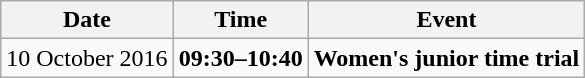<table class="wikitable">
<tr>
<th>Date</th>
<th>Time</th>
<th>Event</th>
</tr>
<tr>
<td>10 October 2016</td>
<td><strong>09:30–10:40</strong></td>
<td><strong>Women's junior time trial</strong></td>
</tr>
</table>
